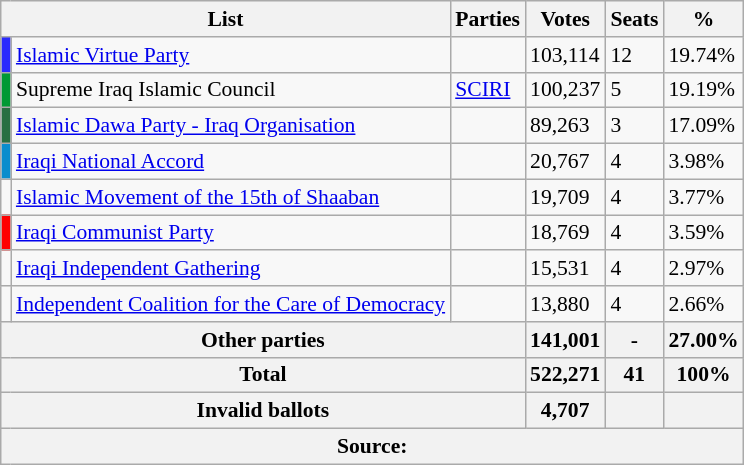<table class="wikitable" style="border:1px solid #8888aa; background:#f8f8f8; padding:0; font-size:90%;">
<tr>
<th colspan=2>List</th>
<th>Parties</th>
<th>Votes</th>
<th>Seats</th>
<th>%</th>
</tr>
<tr>
<td bgcolor="#2929FD"></td>
<td><a href='#'>Islamic Virtue Party</a></td>
<td></td>
<td>103,114</td>
<td>12</td>
<td>19.74%</td>
</tr>
<tr>
<td bgcolor="#009933"></td>
<td>Supreme Iraq Islamic Council</td>
<td><a href='#'>SCIRI</a></td>
<td>100,237</td>
<td>5</td>
<td>19.19%</td>
</tr>
<tr>
<td bgcolor="#286F42"></td>
<td><a href='#'>Islamic Dawa Party - Iraq Organisation</a></td>
<td></td>
<td>89,263</td>
<td>3</td>
<td>17.09%</td>
</tr>
<tr>
<td bgcolor="#098DCD"></td>
<td><a href='#'>Iraqi National Accord</a></td>
<td></td>
<td>20,767</td>
<td>4</td>
<td>3.98%</td>
</tr>
<tr>
<td></td>
<td><a href='#'>Islamic Movement of the 15th of Shaaban</a></td>
<td></td>
<td>19,709</td>
<td>4</td>
<td>3.77%</td>
</tr>
<tr>
<td bgcolor="#FF0000"></td>
<td><a href='#'>Iraqi Communist Party</a></td>
<td></td>
<td>18,769</td>
<td>4</td>
<td>3.59%</td>
</tr>
<tr>
<td></td>
<td><a href='#'>Iraqi Independent Gathering</a></td>
<td></td>
<td>15,531</td>
<td>4</td>
<td>2.97%</td>
</tr>
<tr>
<td></td>
<td><a href='#'>Independent Coalition for the Care of Democracy</a></td>
<td></td>
<td>13,880</td>
<td>4</td>
<td>2.66%</td>
</tr>
<tr>
<th colspan=3>Other parties</th>
<th>141,001</th>
<th>-</th>
<th>27.00%</th>
</tr>
<tr>
<th colspan=3><strong>Total</strong></th>
<th><strong>522,271</strong></th>
<th><strong>41</strong></th>
<th><strong>100%</strong></th>
</tr>
<tr>
<th colspan=3>Invalid ballots</th>
<th>4,707</th>
<th></th>
<th></th>
</tr>
<tr class="unsortable">
<th align=left colspan=6>Source:  </th>
</tr>
</table>
